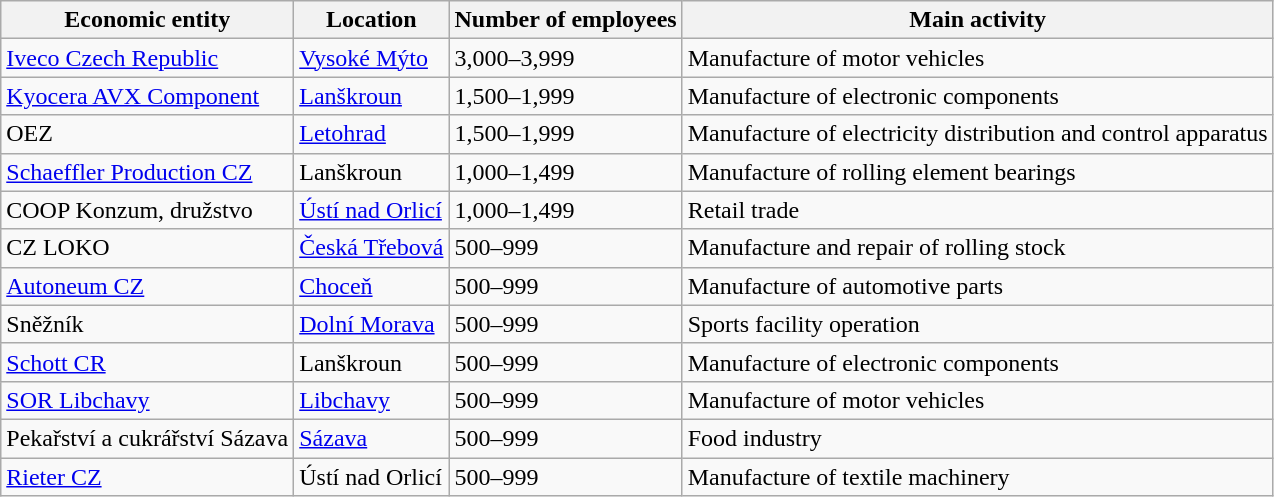<table class="wikitable sortable">
<tr>
<th>Economic entity</th>
<th>Location</th>
<th>Number of employees</th>
<th>Main activity</th>
</tr>
<tr>
<td><a href='#'>Iveco Czech Republic</a></td>
<td><a href='#'>Vysoké Mýto</a></td>
<td>3,000–3,999</td>
<td>Manufacture of motor vehicles</td>
</tr>
<tr>
<td><a href='#'>Kyocera AVX Component</a></td>
<td><a href='#'>Lanškroun</a></td>
<td>1,500–1,999</td>
<td>Manufacture of electronic components</td>
</tr>
<tr>
<td>OEZ</td>
<td><a href='#'>Letohrad</a></td>
<td>1,500–1,999</td>
<td>Manufacture of electricity distribution and control apparatus</td>
</tr>
<tr>
<td><a href='#'>Schaeffler Production CZ</a></td>
<td>Lanškroun</td>
<td>1,000–1,499</td>
<td>Manufacture of rolling element bearings</td>
</tr>
<tr>
<td>COOP Konzum, družstvo</td>
<td><a href='#'>Ústí nad Orlicí</a></td>
<td>1,000–1,499</td>
<td>Retail trade</td>
</tr>
<tr>
<td>CZ LOKO</td>
<td><a href='#'>Česká Třebová</a></td>
<td>500–999</td>
<td>Manufacture and repair of rolling stock</td>
</tr>
<tr>
<td><a href='#'>Autoneum CZ</a></td>
<td><a href='#'>Choceň</a></td>
<td>500–999</td>
<td>Manufacture of automotive parts</td>
</tr>
<tr>
<td>Sněžník</td>
<td><a href='#'>Dolní Morava</a></td>
<td>500–999</td>
<td>Sports facility operation</td>
</tr>
<tr>
<td><a href='#'>Schott CR</a></td>
<td>Lanškroun</td>
<td>500–999</td>
<td>Manufacture of electronic components</td>
</tr>
<tr>
<td><a href='#'>SOR Libchavy</a></td>
<td><a href='#'>Libchavy</a></td>
<td>500–999</td>
<td>Manufacture of motor vehicles</td>
</tr>
<tr>
<td>Pekařství a cukrářství Sázava</td>
<td><a href='#'>Sázava</a></td>
<td>500–999</td>
<td>Food industry</td>
</tr>
<tr>
<td><a href='#'>Rieter CZ</a></td>
<td>Ústí nad Orlicí</td>
<td>500–999</td>
<td>Manufacture of textile machinery</td>
</tr>
</table>
